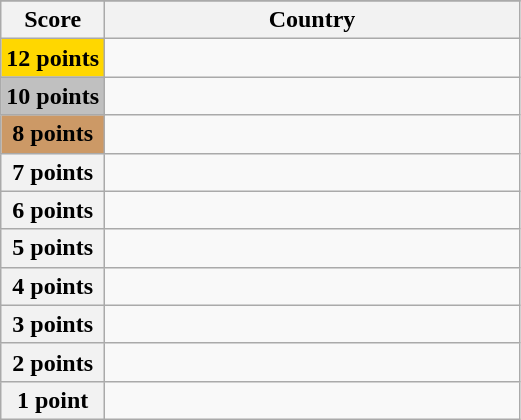<table class="wikitable">
<tr>
</tr>
<tr>
<th scope="col" width="20%">Score</th>
<th scope="col">Country</th>
</tr>
<tr>
<th scope="row" style="background:gold">12 points</th>
<td></td>
</tr>
<tr>
<th scope="row" style="background:silver">10 points</th>
<td></td>
</tr>
<tr>
<th scope="row" style="background:#CC9966">8 points</th>
<td></td>
</tr>
<tr>
<th scope="row">7 points</th>
<td></td>
</tr>
<tr>
<th scope="row">6 points</th>
<td></td>
</tr>
<tr>
<th scope="row">5 points</th>
<td></td>
</tr>
<tr>
<th scope="row">4 points</th>
<td></td>
</tr>
<tr>
<th scope="row">3 points</th>
<td></td>
</tr>
<tr>
<th scope="row">2 points</th>
<td></td>
</tr>
<tr>
<th scope="row">1 point</th>
<td></td>
</tr>
</table>
